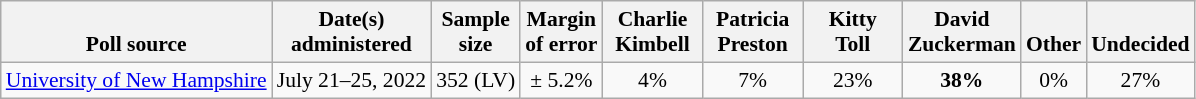<table class="wikitable" style="font-size:90%;text-align:center;">
<tr valign=bottom>
<th>Poll source</th>
<th>Date(s)<br>administered</th>
<th>Sample<br>size</th>
<th>Margin<br>of error</th>
<th style="width:60px;">Charlie<br>Kimbell</th>
<th style="width:60px;">Patricia<br>Preston</th>
<th style="width:60px;">Kitty<br>Toll</th>
<th style="width:60px;">David<br>Zuckerman</th>
<th>Other</th>
<th>Undecided</th>
</tr>
<tr>
<td style="text-align:left;"><a href='#'>University of New Hampshire</a></td>
<td>July 21–25, 2022</td>
<td>352 (LV)</td>
<td>± 5.2%</td>
<td>4%</td>
<td>7%</td>
<td>23%</td>
<td><strong>38%</strong></td>
<td>0%</td>
<td>27%</td>
</tr>
</table>
